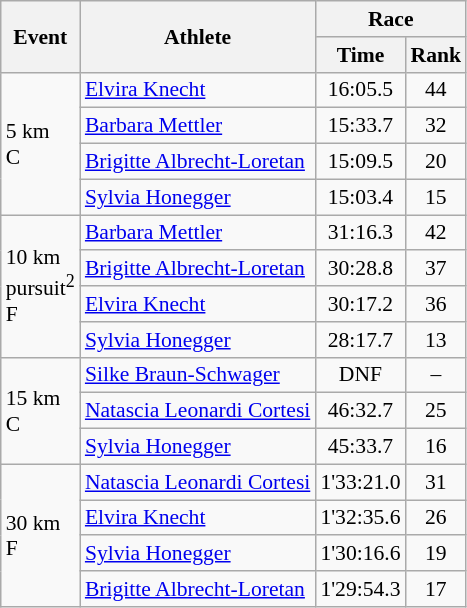<table class="wikitable" border="1" style="font-size:90%">
<tr>
<th rowspan=2>Event</th>
<th rowspan=2>Athlete</th>
<th colspan=2>Race</th>
</tr>
<tr>
<th>Time</th>
<th>Rank</th>
</tr>
<tr>
<td rowspan=4>5 km <br> C</td>
<td><a href='#'>Elvira Knecht</a></td>
<td align=center>16:05.5</td>
<td align=center>44</td>
</tr>
<tr>
<td><a href='#'>Barbara Mettler</a></td>
<td align=center>15:33.7</td>
<td align=center>32</td>
</tr>
<tr>
<td><a href='#'>Brigitte Albrecht-Loretan</a></td>
<td align=center>15:09.5</td>
<td align=center>20</td>
</tr>
<tr>
<td><a href='#'>Sylvia Honegger</a></td>
<td align=center>15:03.4</td>
<td align=center>15</td>
</tr>
<tr>
<td rowspan=4>10 km <br> pursuit<sup>2</sup> <br> F</td>
<td><a href='#'>Barbara Mettler</a></td>
<td align=center>31:16.3</td>
<td align=center>42</td>
</tr>
<tr>
<td><a href='#'>Brigitte Albrecht-Loretan</a></td>
<td align=center>30:28.8</td>
<td align=center>37</td>
</tr>
<tr>
<td><a href='#'>Elvira Knecht</a></td>
<td align=center>30:17.2</td>
<td align=center>36</td>
</tr>
<tr>
<td><a href='#'>Sylvia Honegger</a></td>
<td align=center>28:17.7</td>
<td align=center>13</td>
</tr>
<tr>
<td rowspan=3>15 km <br> C</td>
<td><a href='#'>Silke Braun-Schwager</a></td>
<td align=center>DNF</td>
<td align=center>–</td>
</tr>
<tr>
<td><a href='#'>Natascia Leonardi Cortesi</a></td>
<td align=center>46:32.7</td>
<td align=center>25</td>
</tr>
<tr>
<td><a href='#'>Sylvia Honegger</a></td>
<td align=center>45:33.7</td>
<td align=center>16</td>
</tr>
<tr>
<td rowspan=4>30 km <br> F</td>
<td><a href='#'>Natascia Leonardi Cortesi</a></td>
<td align=center>1'33:21.0</td>
<td align=center>31</td>
</tr>
<tr>
<td><a href='#'>Elvira Knecht</a></td>
<td align=center>1'32:35.6</td>
<td align=center>26</td>
</tr>
<tr>
<td><a href='#'>Sylvia Honegger</a></td>
<td align=center>1'30:16.6</td>
<td align=center>19</td>
</tr>
<tr>
<td><a href='#'>Brigitte Albrecht-Loretan</a></td>
<td align=center>1'29:54.3</td>
<td align=center>17</td>
</tr>
</table>
